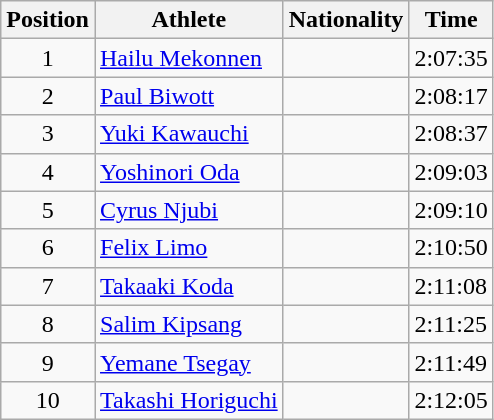<table class="wikitable sortable">
<tr>
<th>Position</th>
<th>Athlete</th>
<th>Nationality</th>
<th>Time</th>
</tr>
<tr>
<td style="text-align:center">1</td>
<td><a href='#'>Hailu Mekonnen</a></td>
<td></td>
<td>2:07:35</td>
</tr>
<tr>
<td style="text-align:center">2</td>
<td><a href='#'>Paul Biwott</a></td>
<td></td>
<td>2:08:17</td>
</tr>
<tr>
<td style="text-align:center">3</td>
<td><a href='#'>Yuki Kawauchi</a></td>
<td></td>
<td>2:08:37</td>
</tr>
<tr>
<td style="text-align:center">4</td>
<td><a href='#'>Yoshinori Oda</a></td>
<td></td>
<td>2:09:03</td>
</tr>
<tr>
<td style="text-align:center">5</td>
<td><a href='#'>Cyrus Njubi</a></td>
<td></td>
<td>2:09:10</td>
</tr>
<tr>
<td style="text-align:center">6</td>
<td><a href='#'>Felix Limo</a></td>
<td></td>
<td>2:10:50</td>
</tr>
<tr>
<td style="text-align:center">7</td>
<td><a href='#'>Takaaki Koda</a></td>
<td></td>
<td>2:11:08</td>
</tr>
<tr>
<td style="text-align:center">8</td>
<td><a href='#'>Salim Kipsang</a></td>
<td></td>
<td>2:11:25</td>
</tr>
<tr>
<td style="text-align:center">9</td>
<td><a href='#'>Yemane Tsegay</a></td>
<td></td>
<td>2:11:49</td>
</tr>
<tr>
<td style="text-align:center">10</td>
<td><a href='#'>Takashi Horiguchi</a></td>
<td></td>
<td>2:12:05</td>
</tr>
</table>
